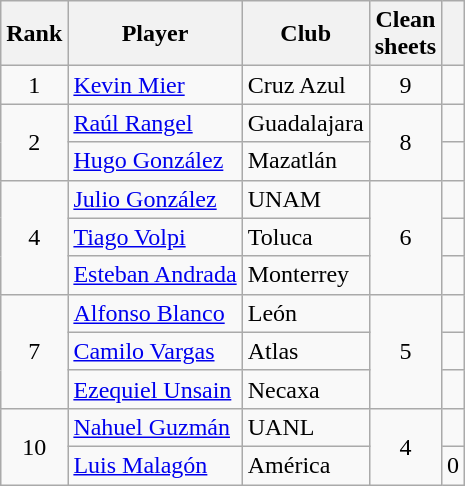<table class="wikitable" style="text-align:center">
<tr>
<th>Rank</th>
<th>Player</th>
<th>Club</th>
<th>Clean<br>sheets</th>
<th></th>
</tr>
<tr>
<td rowspan="1">1</td>
<td align="left"> <a href='#'>Kevin Mier</a></td>
<td align="left">Cruz Azul</td>
<td rowspan="1">9</td>
<td rowspan="1"></td>
</tr>
<tr>
<td rowspan="2">2</td>
<td align="left"> <a href='#'>Raúl Rangel</a></td>
<td align="left">Guadalajara</td>
<td rowspan="2">8</td>
<td rowspan="1"></td>
</tr>
<tr>
<td align="left"> <a href='#'>Hugo González</a></td>
<td align="left">Mazatlán</td>
<td rowspan="1"></td>
</tr>
<tr>
<td rowspan="3">4</td>
<td align="left"> <a href='#'>Julio González</a></td>
<td align="left">UNAM</td>
<td rowspan="3">6</td>
<td rowspan="1"></td>
</tr>
<tr>
<td align="left"> <a href='#'>Tiago Volpi</a></td>
<td align="left">Toluca</td>
<td rowspan="1"></td>
</tr>
<tr>
<td align="left"> <a href='#'>Esteban Andrada</a></td>
<td align="left">Monterrey</td>
<td rowspan="1"></td>
</tr>
<tr>
<td rowspan="3">7</td>
<td align="left"> <a href='#'>Alfonso Blanco</a></td>
<td align="left">León</td>
<td rowspan="3">5</td>
<td rowspan="1"></td>
</tr>
<tr>
<td align="left"> <a href='#'>Camilo Vargas</a></td>
<td align="left">Atlas</td>
<td rowspan="1"></td>
</tr>
<tr>
<td align="left"> <a href='#'>Ezequiel Unsain</a></td>
<td align="left">Necaxa</td>
<td rowspan="1"></td>
</tr>
<tr>
<td rowspan="2">10</td>
<td align="left"> <a href='#'>Nahuel Guzmán</a></td>
<td align="left">UANL</td>
<td rowspan="2">4</td>
<td rowspan="1"></td>
</tr>
<tr>
<td align="left"> <a href='#'>Luis Malagón</a></td>
<td align="left">América</td>
<td rowspan="1">0</td>
</tr>
</table>
